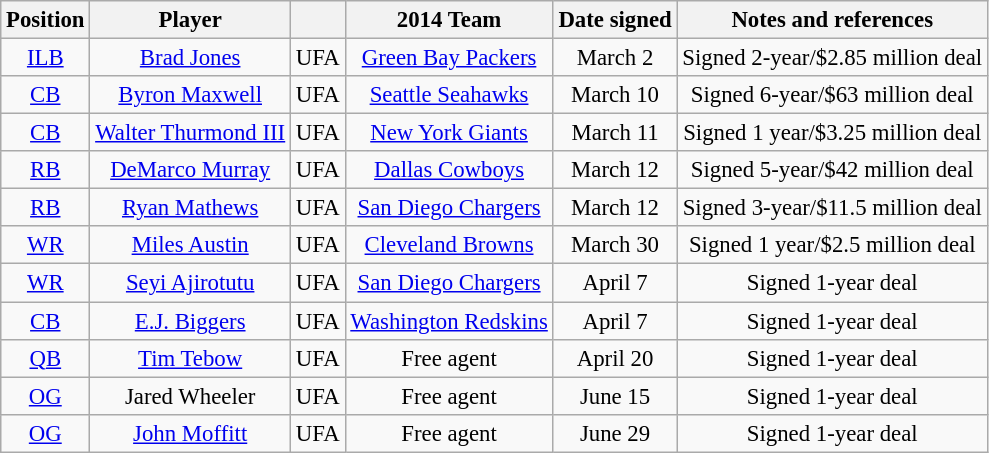<table class="wikitable" style="font-size: 95%; text-align: center;">
<tr>
<th>Position</th>
<th>Player</th>
<th></th>
<th>2014 Team</th>
<th>Date signed</th>
<th>Notes and references</th>
</tr>
<tr>
<td><a href='#'>ILB</a></td>
<td><a href='#'>Brad Jones</a></td>
<td>UFA</td>
<td><a href='#'>Green Bay Packers</a></td>
<td>March 2</td>
<td>Signed 2-year/$2.85 million deal</td>
</tr>
<tr>
<td><a href='#'>CB</a></td>
<td><a href='#'>Byron Maxwell</a></td>
<td>UFA</td>
<td><a href='#'>Seattle Seahawks</a></td>
<td>March 10</td>
<td>Signed 6-year/$63 million deal</td>
</tr>
<tr>
<td><a href='#'>CB</a></td>
<td><a href='#'>Walter Thurmond III</a></td>
<td>UFA</td>
<td><a href='#'>New York Giants</a></td>
<td>March 11</td>
<td>Signed 1 year/$3.25 million deal</td>
</tr>
<tr>
<td><a href='#'>RB</a></td>
<td><a href='#'>DeMarco Murray</a></td>
<td>UFA</td>
<td><a href='#'>Dallas Cowboys</a></td>
<td>March 12</td>
<td>Signed 5-year/$42 million deal</td>
</tr>
<tr>
<td><a href='#'>RB</a></td>
<td><a href='#'>Ryan Mathews</a></td>
<td>UFA</td>
<td><a href='#'>San Diego Chargers</a></td>
<td>March 12</td>
<td>Signed 3-year/$11.5 million deal</td>
</tr>
<tr>
<td><a href='#'>WR</a></td>
<td><a href='#'>Miles Austin</a></td>
<td>UFA</td>
<td><a href='#'>Cleveland Browns</a></td>
<td>March 30</td>
<td>Signed 1 year/$2.5 million deal</td>
</tr>
<tr>
<td><a href='#'>WR</a></td>
<td><a href='#'>Seyi Ajirotutu</a></td>
<td>UFA</td>
<td><a href='#'>San Diego Chargers</a></td>
<td>April 7</td>
<td>Signed 1-year deal</td>
</tr>
<tr>
<td><a href='#'>CB</a></td>
<td><a href='#'>E.J. Biggers</a></td>
<td>UFA</td>
<td><a href='#'>Washington Redskins</a></td>
<td>April 7</td>
<td>Signed 1-year deal</td>
</tr>
<tr>
<td><a href='#'>QB</a></td>
<td><a href='#'>Tim Tebow</a></td>
<td>UFA</td>
<td>Free agent</td>
<td>April 20</td>
<td>Signed 1-year deal</td>
</tr>
<tr>
<td><a href='#'>OG</a></td>
<td>Jared Wheeler</td>
<td>UFA</td>
<td>Free agent</td>
<td>June 15</td>
<td>Signed 1-year deal</td>
</tr>
<tr>
<td><a href='#'>OG</a></td>
<td><a href='#'>John Moffitt</a></td>
<td>UFA</td>
<td>Free agent</td>
<td>June 29</td>
<td>Signed 1-year deal</td>
</tr>
</table>
